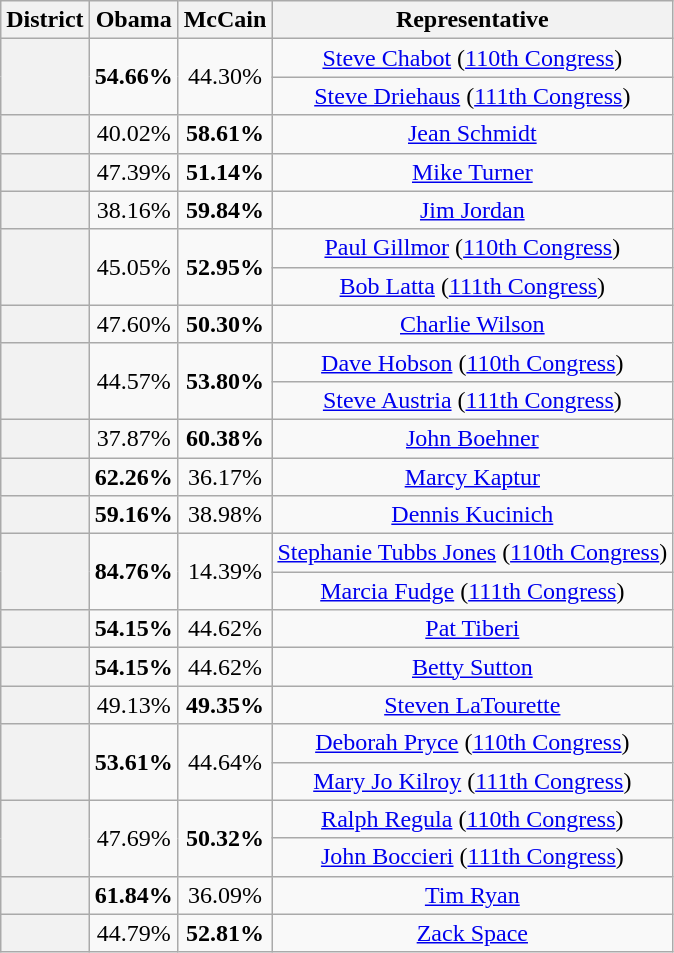<table class=wikitable>
<tr>
<th>District</th>
<th>Obama</th>
<th>McCain</th>
<th>Representative</th>
</tr>
<tr align=center>
<th rowspan=2 ></th>
<td rowspan="2"><strong>54.66%</strong></td>
<td rowspan=2>44.30%</td>
<td><a href='#'>Steve Chabot</a> (<a href='#'>110th Congress</a>)</td>
</tr>
<tr align=center>
<td><a href='#'>Steve Driehaus</a> (<a href='#'>111th Congress</a>)</td>
</tr>
<tr align=center>
<th></th>
<td>40.02%</td>
<td><strong>58.61%</strong></td>
<td><a href='#'>Jean Schmidt</a></td>
</tr>
<tr align=center>
<th></th>
<td>47.39%</td>
<td><strong>51.14%</strong></td>
<td><a href='#'>Mike Turner</a></td>
</tr>
<tr align=center>
<th></th>
<td>38.16%</td>
<td><strong>59.84%</strong></td>
<td><a href='#'>Jim Jordan</a></td>
</tr>
<tr align=center>
<th rowspan=2 ></th>
<td rowspan="2">45.05%</td>
<td rowspan=2><strong>52.95%</strong></td>
<td><a href='#'>Paul Gillmor</a> (<a href='#'>110th Congress</a>)</td>
</tr>
<tr align=center>
<td><a href='#'>Bob Latta</a> (<a href='#'>111th Congress</a>)</td>
</tr>
<tr align=center>
<th></th>
<td>47.60%</td>
<td><strong>50.30%</strong></td>
<td><a href='#'>Charlie Wilson</a></td>
</tr>
<tr align=center>
<th rowspan=2 ></th>
<td rowspan="2">44.57%</td>
<td rowspan=2><strong>53.80%</strong></td>
<td><a href='#'>Dave Hobson</a> (<a href='#'>110th Congress</a>)</td>
</tr>
<tr align=center>
<td><a href='#'>Steve Austria</a> (<a href='#'>111th Congress</a>)</td>
</tr>
<tr align=center>
<th></th>
<td>37.87%</td>
<td><strong>60.38%</strong></td>
<td><a href='#'>John Boehner</a></td>
</tr>
<tr align=center>
<th></th>
<td><strong>62.26%</strong></td>
<td>36.17%</td>
<td><a href='#'>Marcy Kaptur</a></td>
</tr>
<tr align=center>
<th></th>
<td><strong>59.16%</strong></td>
<td>38.98%</td>
<td><a href='#'>Dennis Kucinich</a></td>
</tr>
<tr align=center>
<th rowspan=2 ></th>
<td rowspan="2"><strong>84.76%</strong></td>
<td rowspan=2>14.39%</td>
<td><a href='#'>Stephanie Tubbs Jones</a> (<a href='#'>110th Congress</a>)</td>
</tr>
<tr align=center>
<td><a href='#'>Marcia Fudge</a> (<a href='#'>111th Congress</a>)</td>
</tr>
<tr align=center>
<th></th>
<td><strong>54.15%</strong></td>
<td>44.62%</td>
<td><a href='#'>Pat Tiberi</a></td>
</tr>
<tr align=center>
<th></th>
<td><strong>54.15%</strong></td>
<td>44.62%</td>
<td><a href='#'>Betty Sutton</a></td>
</tr>
<tr align=center>
<th></th>
<td>49.13%</td>
<td><strong>49.35%</strong></td>
<td><a href='#'>Steven LaTourette</a></td>
</tr>
<tr align=center>
<th rowspan=2 ></th>
<td rowspan="2"><strong>53.61%</strong></td>
<td rowspan=2>44.64%</td>
<td><a href='#'>Deborah Pryce</a> (<a href='#'>110th Congress</a>)</td>
</tr>
<tr align=center>
<td><a href='#'>Mary Jo Kilroy</a> (<a href='#'>111th Congress</a>)</td>
</tr>
<tr align=center>
<th rowspan=2 ></th>
<td rowspan="2">47.69%</td>
<td rowspan=2><strong>50.32%</strong></td>
<td><a href='#'>Ralph Regula</a> (<a href='#'>110th Congress</a>)</td>
</tr>
<tr align=center>
<td><a href='#'>John Boccieri</a> (<a href='#'>111th Congress</a>)</td>
</tr>
<tr align=center>
<th></th>
<td><strong>61.84%</strong></td>
<td>36.09%</td>
<td><a href='#'>Tim Ryan</a></td>
</tr>
<tr align=center>
<th></th>
<td>44.79%</td>
<td><strong>52.81%</strong></td>
<td><a href='#'>Zack Space</a></td>
</tr>
</table>
